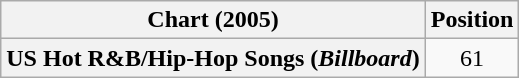<table class="wikitable plainrowheaders" style="text-align:center">
<tr>
<th scope="col">Chart (2005)</th>
<th scope="col">Position</th>
</tr>
<tr>
<th scope="row">US Hot R&B/Hip-Hop Songs (<em>Billboard</em>)</th>
<td>61</td>
</tr>
</table>
